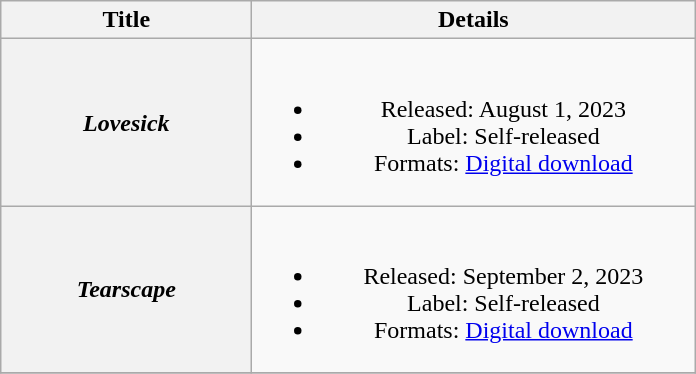<table class="wikitable plainrowheaders" style="text-align:center;">
<tr>
<th scope="col" style="width:10em;">Title</th>
<th scope="col" style="width:18em;">Details</th>
</tr>
<tr>
<th scope="row"><em>Lovesick</em></th>
<td><br><ul><li>Released: August 1, 2023</li><li>Label: Self-released</li><li>Formats: <a href='#'>Digital download</a></li></ul></td>
</tr>
<tr>
<th scope="row"><em>Tearscape</em></th>
<td><br><ul><li>Released: September 2, 2023</li><li>Label: Self-released</li><li>Formats: <a href='#'>Digital download</a></li></ul></td>
</tr>
<tr>
</tr>
</table>
